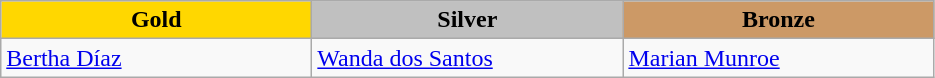<table class="wikitable" style="text-align:left">
<tr align="center">
<td width=200 bgcolor=gold><strong>Gold</strong></td>
<td width=200 bgcolor=silver><strong>Silver</strong></td>
<td width=200 bgcolor=CC9966><strong>Bronze</strong></td>
</tr>
<tr>
<td><a href='#'>Bertha Díaz</a><br><em></em></td>
<td><a href='#'>Wanda dos Santos</a><br><em></em></td>
<td><a href='#'>Marian Munroe</a><br><em></em></td>
</tr>
</table>
